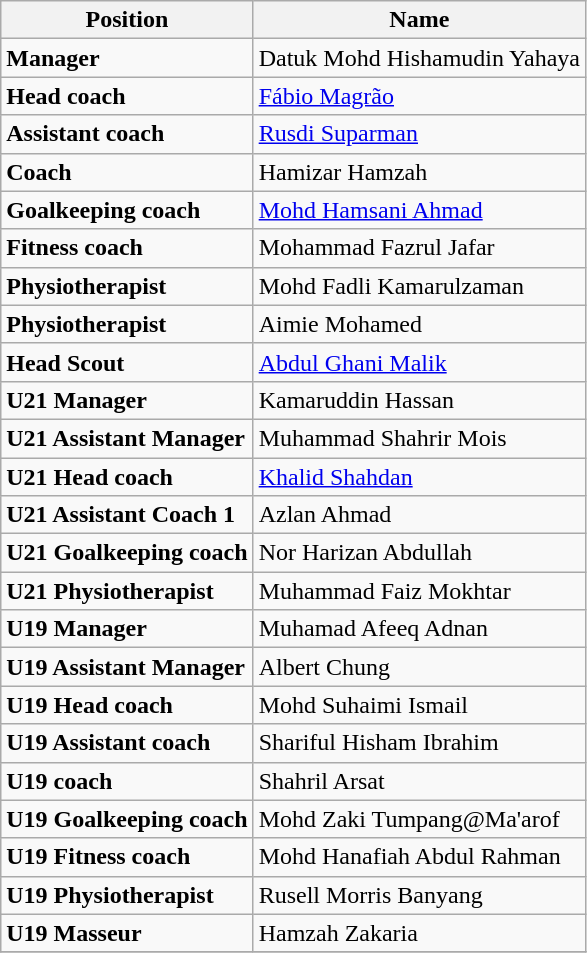<table class="wikitable">
<tr>
<th>Position</th>
<th>Name</th>
</tr>
<tr>
<td><strong>Manager</strong></td>
<td> Datuk Mohd Hishamudin Yahaya</td>
</tr>
<tr>
<td><strong>Head coach</strong></td>
<td> <a href='#'>Fábio Magrão</a></td>
</tr>
<tr>
<td><strong>Assistant coach</strong></td>
<td> <a href='#'>Rusdi Suparman</a></td>
</tr>
<tr>
<td><strong>Coach</strong></td>
<td> Hamizar Hamzah</td>
</tr>
<tr>
<td><strong>Goalkeeping coach</strong></td>
<td> <a href='#'>Mohd Hamsani Ahmad</a></td>
</tr>
<tr>
<td><strong>Fitness coach</strong></td>
<td> Mohammad Fazrul Jafar</td>
</tr>
<tr>
<td><strong>Physiotherapist</strong></td>
<td> Mohd Fadli Kamarulzaman</td>
</tr>
<tr>
<td><strong>Physiotherapist</strong></td>
<td> Aimie Mohamed</td>
</tr>
<tr>
<td><strong>Head Scout</strong></td>
<td> <a href='#'>Abdul Ghani Malik</a></td>
</tr>
<tr>
<td><strong>U21 Manager</strong></td>
<td> Kamaruddin Hassan</td>
</tr>
<tr>
<td><strong>U21 Assistant Manager</strong></td>
<td> Muhammad Shahrir Mois</td>
</tr>
<tr>
<td><strong>U21 Head coach</strong></td>
<td> <a href='#'>Khalid Shahdan</a></td>
</tr>
<tr>
<td><strong>U21 Assistant Coach 1</strong></td>
<td> Azlan Ahmad</td>
</tr>
<tr>
<td><strong>U21 Goalkeeping coach</strong></td>
<td> Nor Harizan Abdullah</td>
</tr>
<tr>
<td><strong>U21 Physiotherapist</strong></td>
<td> Muhammad Faiz Mokhtar</td>
</tr>
<tr>
<td><strong>U19 Manager</strong></td>
<td> Muhamad Afeeq Adnan</td>
</tr>
<tr>
<td><strong>U19 Assistant Manager</strong></td>
<td> Albert Chung</td>
</tr>
<tr>
<td><strong>U19 Head coach</strong></td>
<td> Mohd Suhaimi Ismail</td>
</tr>
<tr>
<td><strong>U19 Assistant coach</strong></td>
<td> Shariful Hisham Ibrahim</td>
</tr>
<tr>
<td><strong>U19 coach</strong></td>
<td> Shahril Arsat</td>
</tr>
<tr>
<td><strong>U19 Goalkeeping coach</strong></td>
<td> Mohd Zaki Tumpang@Ma'arof</td>
</tr>
<tr>
<td><strong>U19 Fitness coach</strong></td>
<td> Mohd Hanafiah Abdul Rahman</td>
</tr>
<tr>
<td><strong>U19 Physiotherapist</strong></td>
<td> Rusell Morris Banyang</td>
</tr>
<tr>
<td><strong>U19 Masseur</strong></td>
<td> Hamzah Zakaria</td>
</tr>
<tr>
</tr>
</table>
